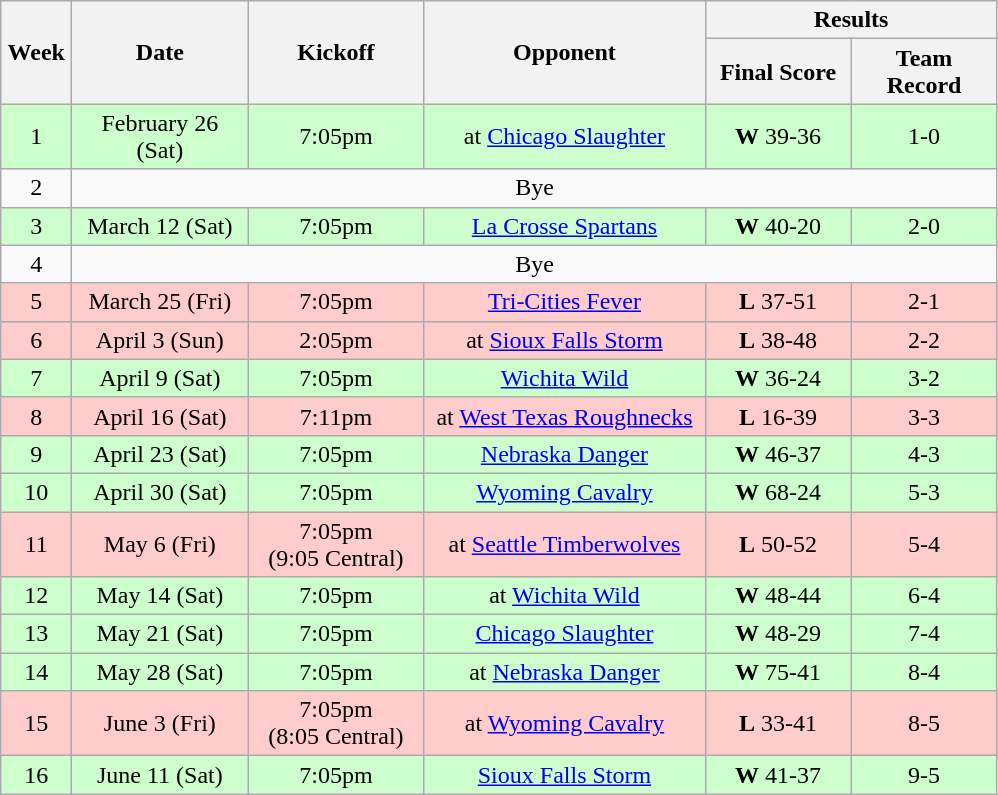<table class="wikitable">
<tr>
<th rowspan="2" width="40">Week</th>
<th rowspan="2" width="110">Date</th>
<th rowspan="2" width="110">Kickoff</th>
<th rowspan="2" width="180">Opponent</th>
<th colspan="2" width="180">Results</th>
</tr>
<tr>
<th width="90">Final Score</th>
<th width="90">Team Record</th>
</tr>
<tr align="center" bgcolor="#CCFFCC">
<td align="center">1</td>
<td align="center">February 26 (Sat)</td>
<td align="center">7:05pm</td>
<td align="center">at <a href='#'>Chicago Slaughter</a></td>
<td align="center"><strong>W</strong> 39-36</td>
<td align="center">1-0</td>
</tr>
<tr>
<td align="center">2</td>
<td colSpan=5 align="center">Bye</td>
</tr>
<tr align="center" bgcolor="#CCFFCC">
<td align="center">3</td>
<td align="center">March 12 (Sat)</td>
<td align="center">7:05pm</td>
<td align="center"><a href='#'>La Crosse Spartans</a></td>
<td align="center"><strong>W</strong> 40-20</td>
<td align="center">2-0</td>
</tr>
<tr>
<td align="center">4</td>
<td colSpan=5 align="center">Bye</td>
</tr>
<tr align="center" bgcolor="#FFCCCC">
<td align="center">5</td>
<td align="center">March 25 (Fri)</td>
<td align="center">7:05pm</td>
<td align="center"><a href='#'>Tri-Cities Fever</a></td>
<td align="center"><strong>L</strong> 37-51</td>
<td align="center">2-1</td>
</tr>
<tr align="center" bgcolor="#FFCCCC">
<td align="center">6</td>
<td align="center">April 3 (Sun)</td>
<td align="center">2:05pm</td>
<td align="center">at <a href='#'>Sioux Falls Storm</a></td>
<td align="center"><strong>L</strong> 38-48</td>
<td align="center">2-2</td>
</tr>
<tr align="center" bgcolor="#CCFFCC">
<td align="center">7</td>
<td align="center">April 9 (Sat)</td>
<td align="center">7:05pm</td>
<td align="center"><a href='#'>Wichita Wild</a></td>
<td align="center"><strong>W</strong> 36-24</td>
<td align="center">3-2</td>
</tr>
<tr align="center" bgcolor="#FFCCCC">
<td align="center">8</td>
<td align="center">April 16 (Sat)</td>
<td align="center">7:11pm</td>
<td align="center">at <a href='#'>West Texas Roughnecks</a></td>
<td align="center"><strong>L</strong> 16-39</td>
<td align="center">3-3</td>
</tr>
<tr align="center" bgcolor="#CCFFCC">
<td align="center">9</td>
<td align="center">April 23 (Sat)</td>
<td align="center">7:05pm</td>
<td align="center"><a href='#'>Nebraska Danger</a></td>
<td align="center"><strong>W</strong> 46-37</td>
<td align="center">4-3</td>
</tr>
<tr align="center" bgcolor="#CCFFCC">
<td align="center">10</td>
<td align="center">April 30 (Sat)</td>
<td align="center">7:05pm</td>
<td align="center"><a href='#'>Wyoming Cavalry</a></td>
<td align="center"><strong>W</strong> 68-24</td>
<td align="center">5-3</td>
</tr>
<tr align="center" bgcolor="#FFCCCC">
<td align="center">11</td>
<td align="center">May 6 (Fri)</td>
<td align="center">7:05pm<br>(9:05 Central)</td>
<td align="center">at <a href='#'>Seattle Timberwolves</a></td>
<td align="center"><strong>L</strong> 50-52</td>
<td align="center">5-4</td>
</tr>
<tr align="center" bgcolor="#CCFFCC">
<td align="center">12</td>
<td align="center">May 14 (Sat)</td>
<td align="center">7:05pm</td>
<td align="center">at <a href='#'>Wichita Wild</a></td>
<td align="center"><strong>W</strong> 48-44</td>
<td align="center">6-4</td>
</tr>
<tr align="center" bgcolor="#CCFFCC">
<td align="center">13</td>
<td align="center">May 21 (Sat)</td>
<td align="center">7:05pm</td>
<td align="center"><a href='#'>Chicago Slaughter</a></td>
<td align="center"><strong>W</strong> 48-29</td>
<td align="center">7-4</td>
</tr>
<tr align="center" bgcolor="#CCFFCC">
<td align="center">14</td>
<td align="center">May 28 (Sat)</td>
<td align="center">7:05pm</td>
<td align="center">at <a href='#'>Nebraska Danger</a></td>
<td align="center"><strong>W</strong> 75-41</td>
<td align="center">8-4</td>
</tr>
<tr align="center" bgcolor="#FFCCCC">
<td align="center">15</td>
<td align="center">June 3 (Fri)</td>
<td align="center">7:05pm<br>(8:05 Central)</td>
<td align="center">at <a href='#'>Wyoming Cavalry</a></td>
<td align="center"><strong>L</strong> 33-41</td>
<td align="center">8-5</td>
</tr>
<tr align="center" bgcolor="#CCFFCC">
<td align="center">16</td>
<td align="center">June 11 (Sat)</td>
<td align="center">7:05pm</td>
<td align="center"><a href='#'>Sioux Falls Storm</a></td>
<td align="center"><strong>W</strong> 41-37</td>
<td align="center">9-5</td>
</tr>
</table>
